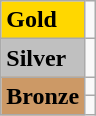<table class="wikitable">
<tr>
<td bgcolor="gold"><strong>Gold</strong></td>
<td></td>
</tr>
<tr>
<td bgcolor="silver"><strong>Silver</strong></td>
<td></td>
</tr>
<tr>
<td rowspan="2" bgcolor="#cc9966"><strong>Bronze</strong></td>
<td></td>
</tr>
<tr>
<td></td>
</tr>
</table>
